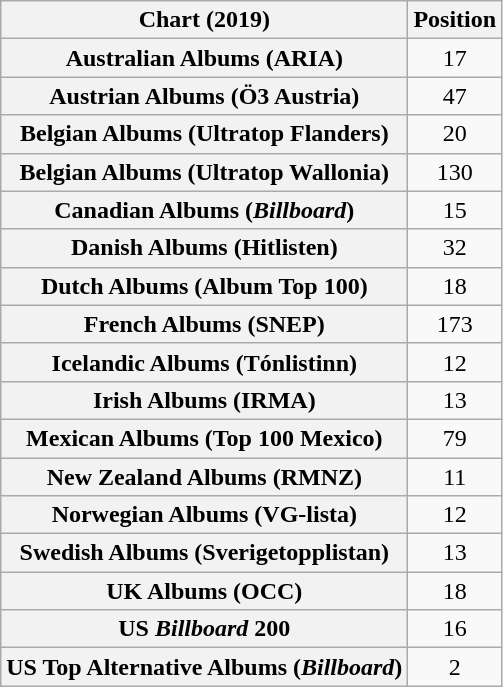<table class="wikitable plainrowheaders sortable" style="text-align:center">
<tr>
<th scope="col">Chart (2019)</th>
<th scope="col">Position</th>
</tr>
<tr>
<th scope="row">Australian Albums (ARIA)</th>
<td>17</td>
</tr>
<tr>
<th scope="row">Austrian Albums (Ö3 Austria)</th>
<td>47</td>
</tr>
<tr>
<th scope="row">Belgian Albums (Ultratop Flanders)</th>
<td>20</td>
</tr>
<tr>
<th scope="row">Belgian Albums (Ultratop Wallonia)</th>
<td>130</td>
</tr>
<tr>
<th scope="row">Canadian Albums (<em>Billboard</em>)</th>
<td>15</td>
</tr>
<tr>
<th scope="row">Danish Albums (Hitlisten)</th>
<td>32</td>
</tr>
<tr>
<th scope="row">Dutch Albums (Album Top 100)</th>
<td>18</td>
</tr>
<tr>
<th scope="row">French Albums (SNEP)</th>
<td>173</td>
</tr>
<tr>
<th scope="row">Icelandic Albums (Tónlistinn)</th>
<td>12</td>
</tr>
<tr>
<th scope="row">Irish Albums (IRMA)</th>
<td>13</td>
</tr>
<tr>
<th scope="row">Mexican Albums (Top 100 Mexico)</th>
<td>79</td>
</tr>
<tr>
<th scope="row">New Zealand Albums (RMNZ)</th>
<td>11</td>
</tr>
<tr>
<th scope="row">Norwegian Albums (VG-lista)</th>
<td>12</td>
</tr>
<tr>
<th scope="row">Swedish Albums (Sverigetopplistan)</th>
<td>13</td>
</tr>
<tr>
<th scope="row">UK Albums (OCC)</th>
<td>18</td>
</tr>
<tr>
<th scope="row">US <em>Billboard</em> 200</th>
<td>16</td>
</tr>
<tr>
<th scope="row">US Top Alternative Albums (<em>Billboard</em>)</th>
<td>2</td>
</tr>
</table>
